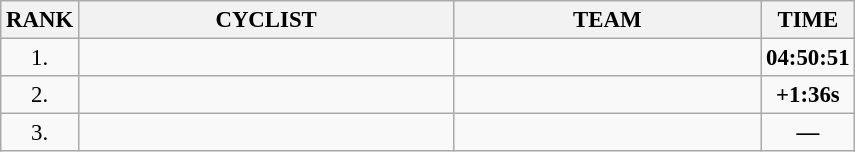<table class="wikitable" style="font-size:95%;">
<tr>
<th>RANK</th>
<th align="left" style="width: 16em">CYCLIST</th>
<th align="left" style="width: 13em">TEAM</th>
<th>TIME</th>
</tr>
<tr>
<td align="center">1.</td>
<td></td>
<td></td>
<td align="center"><strong>04:50:51</strong></td>
</tr>
<tr>
<td align="center">2.</td>
<td></td>
<td></td>
<td align="center"><strong>+1:36s</strong></td>
</tr>
<tr>
<td align="center">3.</td>
<td></td>
<td></td>
<td align="center"><strong>—</strong></td>
</tr>
</table>
